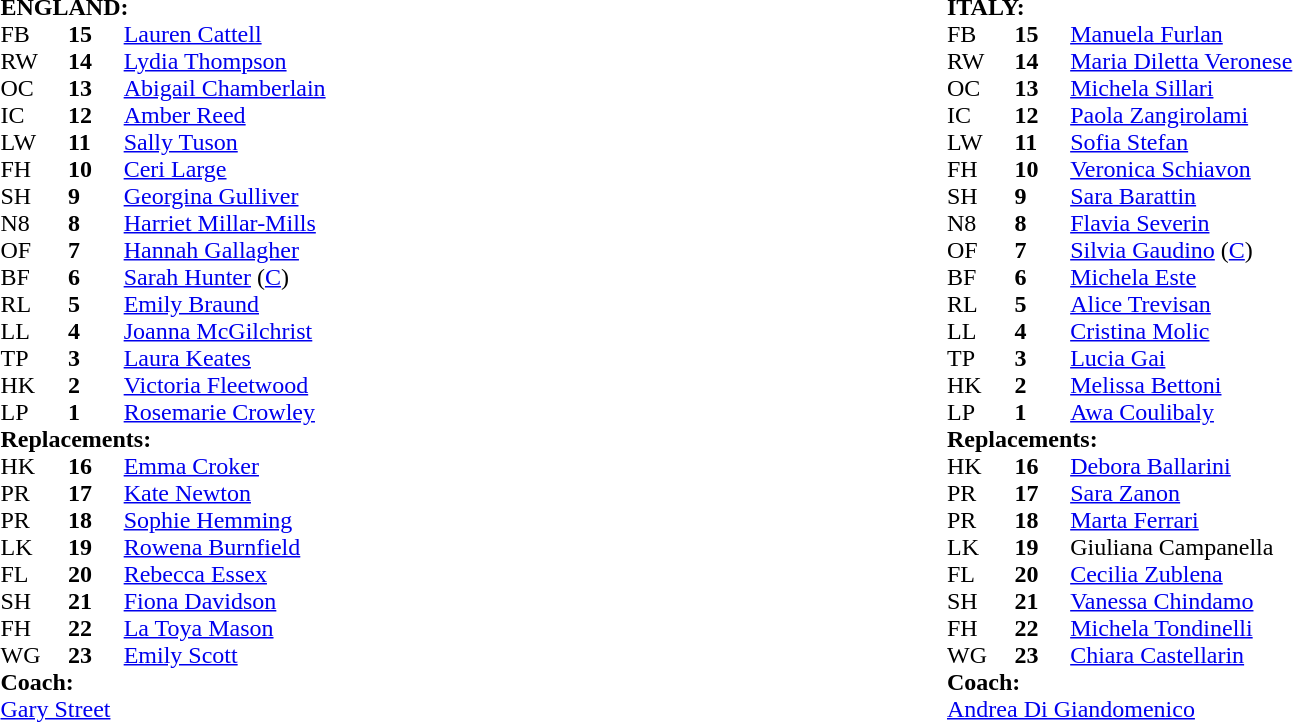<table style="width:100%">
<tr>
<td width="50%"><br><table cellspacing="0" cellpadding="0">
<tr>
<td colspan="4"><strong>ENGLAND:</strong></td>
</tr>
<tr>
<th width="3%"></th>
<th width="3%"></th>
<th width="22%"></th>
<th width="22%"></th>
</tr>
<tr>
<td>FB</td>
<td><strong>15</strong></td>
<td><a href='#'>Lauren Cattell</a></td>
</tr>
<tr>
<td>RW</td>
<td><strong>14</strong></td>
<td><a href='#'>Lydia Thompson</a></td>
<td></td>
</tr>
<tr>
<td>OC</td>
<td><strong>13</strong></td>
<td><a href='#'>Abigail Chamberlain</a></td>
</tr>
<tr>
<td>IC</td>
<td><strong>12</strong></td>
<td><a href='#'>Amber Reed</a></td>
</tr>
<tr>
<td>LW</td>
<td><strong>11</strong></td>
<td><a href='#'>Sally Tuson</a></td>
</tr>
<tr>
<td>FH</td>
<td><strong>10</strong></td>
<td><a href='#'>Ceri Large</a></td>
<td></td>
</tr>
<tr>
<td>SH</td>
<td><strong>9</strong></td>
<td><a href='#'>Georgina Gulliver</a></td>
<td></td>
</tr>
<tr>
<td>N8</td>
<td><strong>8</strong></td>
<td><a href='#'>Harriet Millar-Mills</a></td>
</tr>
<tr>
<td>OF</td>
<td><strong>7</strong></td>
<td><a href='#'>Hannah Gallagher</a></td>
<td></td>
</tr>
<tr>
<td>BF</td>
<td><strong>6</strong></td>
<td><a href='#'>Sarah Hunter</a> (<a href='#'>C</a>)</td>
</tr>
<tr>
<td>RL</td>
<td><strong>5</strong></td>
<td><a href='#'>Emily Braund</a></td>
<td></td>
</tr>
<tr>
<td>LL</td>
<td><strong>4</strong></td>
<td><a href='#'>Joanna McGilchrist</a></td>
</tr>
<tr>
<td>TP</td>
<td><strong>3</strong></td>
<td><a href='#'>Laura Keates</a></td>
<td></td>
</tr>
<tr>
<td>HK</td>
<td><strong>2</strong></td>
<td><a href='#'>Victoria Fleetwood</a></td>
<td></td>
</tr>
<tr>
<td>LP</td>
<td><strong>1</strong></td>
<td><a href='#'>Rosemarie Crowley</a></td>
<td></td>
</tr>
<tr>
<td colspan=4><strong>Replacements:</strong></td>
</tr>
<tr>
<td>HK</td>
<td><strong>16</strong></td>
<td><a href='#'>Emma Croker</a></td>
<td></td>
</tr>
<tr>
<td>PR</td>
<td><strong>17</strong></td>
<td><a href='#'>Kate Newton</a></td>
<td></td>
</tr>
<tr>
<td>PR</td>
<td><strong>18</strong></td>
<td><a href='#'>Sophie Hemming</a></td>
<td></td>
</tr>
<tr>
<td>LK</td>
<td><strong>19</strong></td>
<td><a href='#'>Rowena Burnfield</a></td>
<td></td>
</tr>
<tr>
<td>FL</td>
<td><strong>20</strong></td>
<td><a href='#'>Rebecca Essex</a></td>
<td></td>
</tr>
<tr>
<td>SH</td>
<td><strong>21</strong></td>
<td><a href='#'>Fiona Davidson</a></td>
<td></td>
</tr>
<tr>
<td>FH</td>
<td><strong>22</strong></td>
<td><a href='#'>La Toya Mason</a></td>
<td></td>
</tr>
<tr>
<td>WG</td>
<td><strong>23</strong></td>
<td><a href='#'>Emily Scott</a></td>
<td></td>
</tr>
<tr>
<td colspan="4"><strong>Coach:</strong></td>
</tr>
<tr>
<td colspan="4"> <a href='#'>Gary Street</a></td>
</tr>
<tr>
</tr>
</table>
</td>
<td width="50%"><br><table cellspacing="0" cellpadding="0">
<tr>
<td colspan="4"><strong>ITALY:</strong></td>
</tr>
<tr>
<th width="3%"></th>
<th width="3%"></th>
<th width="22%"></th>
<th width="22%"></th>
</tr>
<tr>
<td>FB</td>
<td><strong>15</strong></td>
<td><a href='#'>Manuela Furlan</a></td>
</tr>
<tr>
<td>RW</td>
<td><strong>14</strong></td>
<td><a href='#'>Maria Diletta Veronese</a></td>
<td></td>
</tr>
<tr>
<td>OC</td>
<td><strong>13</strong></td>
<td><a href='#'>Michela Sillari</a></td>
</tr>
<tr>
<td>IC</td>
<td><strong>12</strong></td>
<td><a href='#'>Paola Zangirolami</a></td>
<td></td>
</tr>
<tr>
<td>LW</td>
<td><strong>11</strong></td>
<td><a href='#'>Sofia Stefan</a></td>
<td></td>
</tr>
<tr>
<td>FH</td>
<td><strong>10</strong></td>
<td><a href='#'>Veronica Schiavon</a></td>
</tr>
<tr>
<td>SH</td>
<td><strong>9</strong></td>
<td><a href='#'>Sara Barattin</a></td>
</tr>
<tr>
<td>N8</td>
<td><strong>8</strong></td>
<td><a href='#'>Flavia Severin</a></td>
<td></td>
</tr>
<tr>
<td>OF</td>
<td><strong>7</strong></td>
<td><a href='#'>Silvia Gaudino</a> (<a href='#'>C</a>)</td>
</tr>
<tr>
<td>BF</td>
<td><strong>6</strong></td>
<td><a href='#'>Michela Este</a></td>
<td></td>
</tr>
<tr>
<td>RL</td>
<td><strong>5</strong></td>
<td><a href='#'>Alice Trevisan</a></td>
<td></td>
</tr>
<tr>
<td>LL</td>
<td><strong>4</strong></td>
<td><a href='#'>Cristina Molic</a></td>
</tr>
<tr>
<td>TP</td>
<td><strong>3</strong></td>
<td><a href='#'>Lucia Gai</a></td>
<td></td>
</tr>
<tr>
<td>HK</td>
<td><strong>2</strong></td>
<td><a href='#'>Melissa Bettoni</a></td>
</tr>
<tr>
<td>LP</td>
<td><strong>1</strong></td>
<td><a href='#'>Awa Coulibaly</a></td>
<td></td>
</tr>
<tr>
<td colspan=4><strong>Replacements:</strong></td>
</tr>
<tr>
<td>HK</td>
<td><strong>16</strong></td>
<td><a href='#'>Debora Ballarini</a></td>
<td></td>
</tr>
<tr>
<td>PR</td>
<td><strong>17</strong></td>
<td><a href='#'>Sara Zanon</a></td>
<td></td>
</tr>
<tr>
<td>PR</td>
<td><strong>18</strong></td>
<td><a href='#'>Marta Ferrari</a></td>
<td></td>
</tr>
<tr>
<td>LK</td>
<td><strong>19</strong></td>
<td>Giuliana Campanella</td>
<td></td>
</tr>
<tr>
<td>FL</td>
<td><strong>20</strong></td>
<td><a href='#'>Cecilia Zublena</a></td>
<td></td>
</tr>
<tr>
<td>SH</td>
<td><strong>21</strong></td>
<td><a href='#'>Vanessa Chindamo</a></td>
<td></td>
</tr>
<tr>
<td>FH</td>
<td><strong>22</strong></td>
<td><a href='#'>Michela Tondinelli</a></td>
<td></td>
</tr>
<tr>
<td>WG</td>
<td><strong>23</strong></td>
<td><a href='#'>Chiara Castellarin</a></td>
<td></td>
</tr>
<tr>
<td colspan="4"><strong>Coach:</strong></td>
</tr>
<tr>
<td colspan="4"> <a href='#'>Andrea Di Giandomenico</a></td>
</tr>
<tr>
</tr>
</table>
</td>
</tr>
</table>
